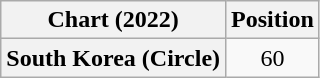<table class="wikitable plainrowheaders" style="text-align:center">
<tr>
<th scope="col">Chart (2022)</th>
<th scope="col">Position</th>
</tr>
<tr>
<th scope="row">South Korea (Circle)</th>
<td>60</td>
</tr>
</table>
